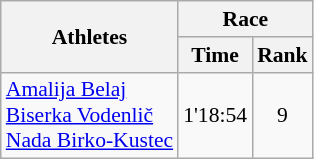<table class="wikitable" border="1" style="font-size:90%">
<tr>
<th rowspan=2>Athletes</th>
<th colspan=2>Race</th>
</tr>
<tr>
<th>Time</th>
<th>Rank</th>
</tr>
<tr>
<td><a href='#'>Amalija Belaj</a><br><a href='#'>Biserka Vodenlič</a><br><a href='#'>Nada Birko-Kustec</a></td>
<td align=center>1'18:54</td>
<td align=center>9</td>
</tr>
</table>
